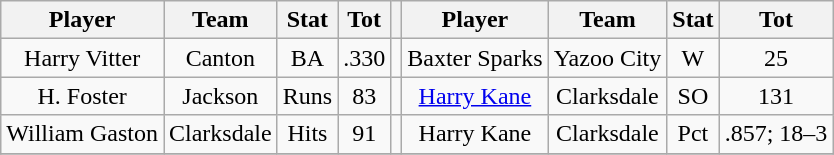<table class="wikitable">
<tr>
<th>Player</th>
<th>Team</th>
<th>Stat</th>
<th>Tot</th>
<th></th>
<th>Player</th>
<th>Team</th>
<th>Stat</th>
<th>Tot</th>
</tr>
<tr align=center>
<td>Harry Vitter</td>
<td>Canton</td>
<td>BA</td>
<td>.330</td>
<td></td>
<td>Baxter Sparks</td>
<td>Yazoo City</td>
<td>W</td>
<td>25</td>
</tr>
<tr align=center>
<td>H. Foster</td>
<td>Jackson</td>
<td>Runs</td>
<td>83</td>
<td></td>
<td><a href='#'>Harry Kane</a></td>
<td>Clarksdale</td>
<td>SO</td>
<td>131</td>
</tr>
<tr align=center>
<td>William Gaston</td>
<td>Clarksdale</td>
<td>Hits</td>
<td>91</td>
<td></td>
<td>Harry Kane</td>
<td>Clarksdale</td>
<td>Pct</td>
<td>.857; 18–3</td>
</tr>
<tr align=center>
</tr>
</table>
